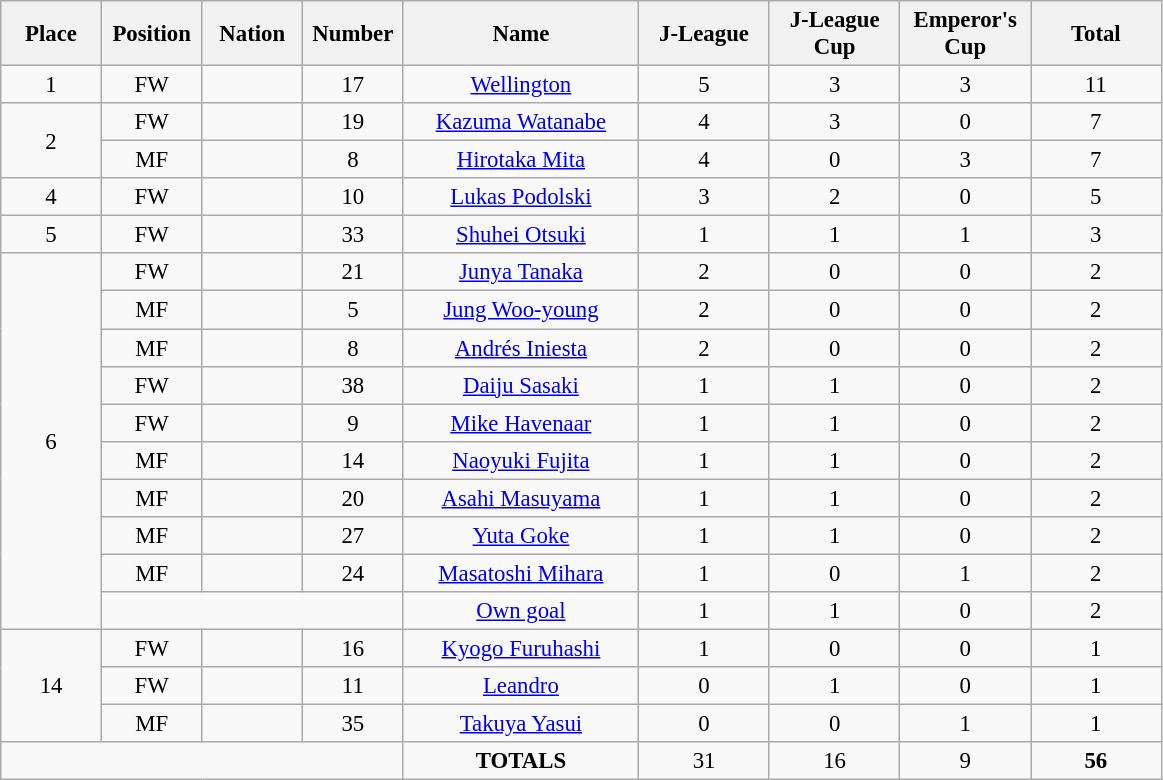<table class="wikitable" style="font-size: 95%; text-align: center;">
<tr>
<th width=60>Place</th>
<th width=60>Position</th>
<th width=60>Nation</th>
<th width=60>Number</th>
<th width=150>Name</th>
<th width=80>J-League</th>
<th width=80>J-League Cup</th>
<th width=80>Emperor's Cup</th>
<th width=80><strong>Total</strong></th>
</tr>
<tr>
<td>1</td>
<td>FW</td>
<td></td>
<td>17</td>
<td><a href='#'>Wellington</a></td>
<td>5</td>
<td>3</td>
<td>3</td>
<td>11</td>
</tr>
<tr>
<td rowspan="2">2</td>
<td>FW</td>
<td></td>
<td>19</td>
<td><a href='#'>Kazuma Watanabe</a></td>
<td>4</td>
<td>3</td>
<td>0</td>
<td>7</td>
</tr>
<tr>
<td>MF</td>
<td></td>
<td>8</td>
<td><a href='#'>Hirotaka Mita</a></td>
<td>4</td>
<td>0</td>
<td>3</td>
<td>7</td>
</tr>
<tr>
<td>4</td>
<td>FW</td>
<td></td>
<td>10</td>
<td><a href='#'>Lukas Podolski</a></td>
<td>3</td>
<td>2</td>
<td>0</td>
<td>5</td>
</tr>
<tr>
<td>5</td>
<td>FW</td>
<td></td>
<td>33</td>
<td><a href='#'>Shuhei Otsuki</a></td>
<td>1</td>
<td>1</td>
<td>1</td>
<td>3</td>
</tr>
<tr>
<td rowspan="10">6</td>
<td>FW</td>
<td></td>
<td>21</td>
<td><a href='#'>Junya Tanaka</a></td>
<td>2</td>
<td>0</td>
<td>0</td>
<td>2</td>
</tr>
<tr>
<td>MF</td>
<td></td>
<td>5</td>
<td><a href='#'>Jung Woo-young</a></td>
<td>2</td>
<td>0</td>
<td>0</td>
<td>2</td>
</tr>
<tr>
<td>MF</td>
<td></td>
<td>8</td>
<td><a href='#'>Andrés Iniesta</a></td>
<td>2</td>
<td>0</td>
<td>0</td>
<td>2</td>
</tr>
<tr>
<td>FW</td>
<td></td>
<td>38</td>
<td><a href='#'>Daiju Sasaki</a></td>
<td>1</td>
<td>1</td>
<td>0</td>
<td>2</td>
</tr>
<tr>
<td>FW</td>
<td></td>
<td>9</td>
<td><a href='#'>Mike Havenaar</a></td>
<td>1</td>
<td>1</td>
<td>0</td>
<td>2</td>
</tr>
<tr>
<td>MF</td>
<td></td>
<td>14</td>
<td><a href='#'>Naoyuki Fujita</a></td>
<td>1</td>
<td>1</td>
<td>0</td>
<td>2</td>
</tr>
<tr>
<td>MF</td>
<td></td>
<td>20</td>
<td><a href='#'>Asahi Masuyama</a></td>
<td>1</td>
<td>1</td>
<td>0</td>
<td>2</td>
</tr>
<tr>
<td>MF</td>
<td></td>
<td>27</td>
<td><a href='#'>Yuta Goke</a></td>
<td>1</td>
<td>1</td>
<td>0</td>
<td>2</td>
</tr>
<tr>
<td>MF</td>
<td></td>
<td>24</td>
<td><a href='#'>Masatoshi Mihara</a></td>
<td>1</td>
<td>0</td>
<td>1</td>
<td>2</td>
</tr>
<tr>
<td colspan="3"></td>
<td><a href='#'>Own goal</a></td>
<td>1</td>
<td>1</td>
<td>0</td>
<td>2</td>
</tr>
<tr>
<td rowspan="3">14</td>
<td>FW</td>
<td></td>
<td>16</td>
<td><a href='#'>Kyogo Furuhashi</a></td>
<td>1</td>
<td>0</td>
<td>0</td>
<td>1</td>
</tr>
<tr>
<td>FW</td>
<td></td>
<td>11</td>
<td><a href='#'>Leandro</a></td>
<td>0</td>
<td>1</td>
<td>0</td>
<td>1</td>
</tr>
<tr>
<td>MF</td>
<td></td>
<td>35</td>
<td><a href='#'>Takuya Yasui</a></td>
<td>0</td>
<td>0</td>
<td>1</td>
<td>1</td>
</tr>
<tr>
<td colspan="4"></td>
<td><strong>TOTALS</strong></td>
<td>31</td>
<td>16</td>
<td>9</td>
<td><strong>56</strong></td>
</tr>
</table>
